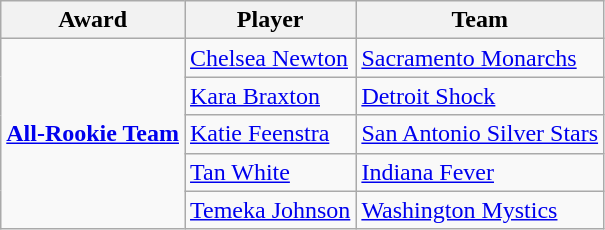<table class="wikitable">
<tr>
<th colspan=2>Award</th>
<th>Player</th>
<th>Team</th>
</tr>
<tr>
<td rowspan=5 colspan=2><a href='#'><strong>All-Rookie Team</strong></a></td>
<td><a href='#'>Chelsea Newton</a></td>
<td><a href='#'>Sacramento Monarchs</a></td>
</tr>
<tr>
<td><a href='#'>Kara Braxton</a></td>
<td><a href='#'>Detroit Shock</a></td>
</tr>
<tr>
<td><a href='#'>Katie Feenstra</a></td>
<td><a href='#'>San Antonio Silver Stars</a></td>
</tr>
<tr>
<td><a href='#'>Tan White</a></td>
<td><a href='#'>Indiana Fever</a></td>
</tr>
<tr>
<td><a href='#'>Temeka Johnson</a></td>
<td><a href='#'>Washington Mystics</a></td>
</tr>
</table>
